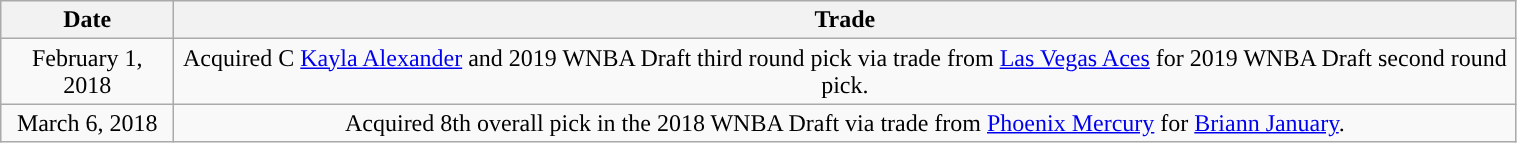<table class="wikitable" style="width:80%; text-align:center;">
<tr>
<th>Date</th>
<th>Trade</th>
</tr>
<tr>
<td>February 1, 2018</td>
<td>Acquired C <a href='#'>Kayla Alexander</a> and 2019 WNBA Draft third round pick via trade from <a href='#'>Las Vegas Aces</a> for 2019 WNBA Draft second round pick.</td>
</tr>
<tr>
<td>March 6, 2018</td>
<td>Acquired 8th overall pick in the 2018 WNBA Draft via trade from <a href='#'>Phoenix Mercury</a> for <a href='#'>Briann January</a>.</td>
</tr>
</table>
